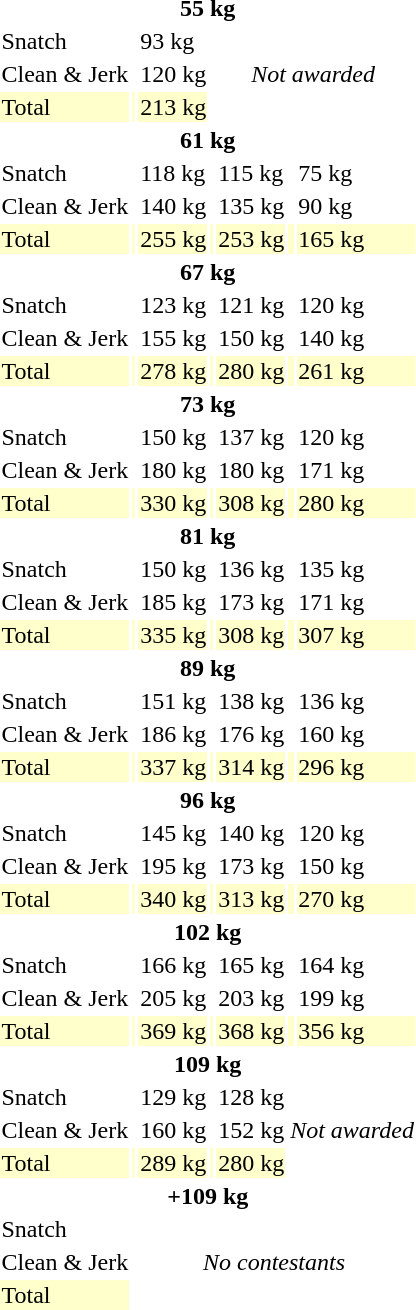<table>
<tr>
<th colspan=7>55 kg</th>
</tr>
<tr>
<td>Snatch</td>
<td></td>
<td>93 kg</td>
<td rowspan=3 colspan=4 align=center><em>Not awarded</em></td>
</tr>
<tr>
<td>Clean & Jerk</td>
<td></td>
<td>120 kg</td>
</tr>
<tr bgcolor=ffffcc>
<td>Total</td>
<td></td>
<td>213 kg</td>
</tr>
<tr>
<th colspan=7>61 kg</th>
</tr>
<tr>
<td>Snatch</td>
<td></td>
<td>118 kg</td>
<td></td>
<td>115 kg</td>
<td></td>
<td>75 kg</td>
</tr>
<tr>
<td>Clean & Jerk</td>
<td></td>
<td>140 kg</td>
<td></td>
<td>135 kg</td>
<td></td>
<td>90 kg</td>
</tr>
<tr bgcolor=ffffcc>
<td>Total</td>
<td></td>
<td>255 kg</td>
<td></td>
<td>253 kg</td>
<td></td>
<td>165 kg</td>
</tr>
<tr>
<th colspan=7>67 kg</th>
</tr>
<tr>
<td>Snatch</td>
<td></td>
<td>123 kg</td>
<td></td>
<td>121 kg</td>
<td></td>
<td>120 kg</td>
</tr>
<tr>
<td>Clean & Jerk</td>
<td></td>
<td>155 kg</td>
<td></td>
<td>150 kg</td>
<td></td>
<td>140 kg</td>
</tr>
<tr bgcolor=ffffcc>
<td>Total</td>
<td></td>
<td>278 kg</td>
<td></td>
<td>280 kg</td>
<td></td>
<td>261 kg</td>
</tr>
<tr>
<th colspan=7>73 kg</th>
</tr>
<tr>
<td>Snatch</td>
<td></s></td>
<td>150 kg</td>
<td></td>
<td>137 kg</td>
<td></td>
<td>120 kg</td>
</tr>
<tr>
<td>Clean & Jerk</td>
<td></td>
<td>180 kg</td>
<td></s></td>
<td>180 kg</td>
<td></td>
<td>171 kg</td>
</tr>
<tr bgcolor=ffffcc>
<td>Total</td>
<td></s></td>
<td>330 kg</td>
<td></td>
<td>308 kg</td>
<td></td>
<td>280 kg</td>
</tr>
<tr>
<th colspan=7>81 kg</th>
</tr>
<tr>
<td>Snatch</td>
<td></td>
<td>150 kg</td>
<td></td>
<td>136 kg</td>
<td></td>
<td>135 kg</td>
</tr>
<tr>
<td>Clean & Jerk</td>
<td></td>
<td>185 kg</td>
<td></td>
<td>173 kg</td>
<td></td>
<td>171 kg</td>
</tr>
<tr bgcolor=ffffcc>
<td>Total</td>
<td></td>
<td>335 kg</td>
<td></td>
<td>308 kg</td>
<td></td>
<td>307 kg</td>
</tr>
<tr>
<th colspan=7>89 kg</th>
</tr>
<tr>
<td>Snatch</td>
<td></td>
<td>151 kg</td>
<td></td>
<td>138 kg</td>
<td></td>
<td>136 kg</td>
</tr>
<tr>
<td>Clean & Jerk</td>
<td></td>
<td>186 kg</td>
<td></td>
<td>176 kg</td>
<td></td>
<td>160 kg</td>
</tr>
<tr bgcolor=ffffcc>
<td>Total</td>
<td></td>
<td>337 kg</td>
<td></td>
<td>314 kg</td>
<td></td>
<td>296 kg</td>
</tr>
<tr>
<th colspan=7>96 kg</th>
</tr>
<tr>
<td>Snatch</td>
<td></td>
<td>145 kg</td>
<td></td>
<td>140 kg</td>
<td></td>
<td>120 kg</td>
</tr>
<tr>
<td>Clean & Jerk</td>
<td></td>
<td>195 kg</td>
<td></td>
<td>173 kg</td>
<td></td>
<td>150 kg</td>
</tr>
<tr bgcolor=ffffcc>
<td>Total</td>
<td></td>
<td>340 kg</td>
<td></td>
<td>313 kg</td>
<td></td>
<td>270 kg</td>
</tr>
<tr>
<th colspan=7>102 kg</th>
</tr>
<tr>
<td>Snatch</td>
<td></td>
<td>166 kg</td>
<td></td>
<td>165 kg</td>
<td></td>
<td>164 kg</td>
</tr>
<tr>
<td>Clean & Jerk</td>
<td></td>
<td>205 kg</td>
<td></td>
<td>203 kg</td>
<td></td>
<td>199 kg</td>
</tr>
<tr bgcolor=ffffcc>
<td>Total</td>
<td></td>
<td>369 kg</td>
<td></td>
<td>368 kg</td>
<td></td>
<td>356 kg</td>
</tr>
<tr>
<th colspan=7>109 kg</th>
</tr>
<tr>
<td>Snatch</td>
<td></td>
<td>129 kg</td>
<td></td>
<td>128 kg</td>
<td rowspan=3 colspan=2 align=center><em>Not awarded</em></td>
</tr>
<tr>
<td>Clean & Jerk</td>
<td></td>
<td>160 kg</td>
<td></td>
<td>152 kg</td>
</tr>
<tr bgcolor=ffffcc>
<td>Total</td>
<td></td>
<td>289 kg</td>
<td></td>
<td>280 kg</td>
</tr>
<tr>
<th colspan=7>+109 kg</th>
</tr>
<tr>
<td>Snatch</td>
<td rowspan=3 colspan=6 align=center><em>No contestants</em></td>
</tr>
<tr>
<td>Clean & Jerk</td>
</tr>
<tr bgcolor=ffffcc>
<td>Total</td>
</tr>
</table>
